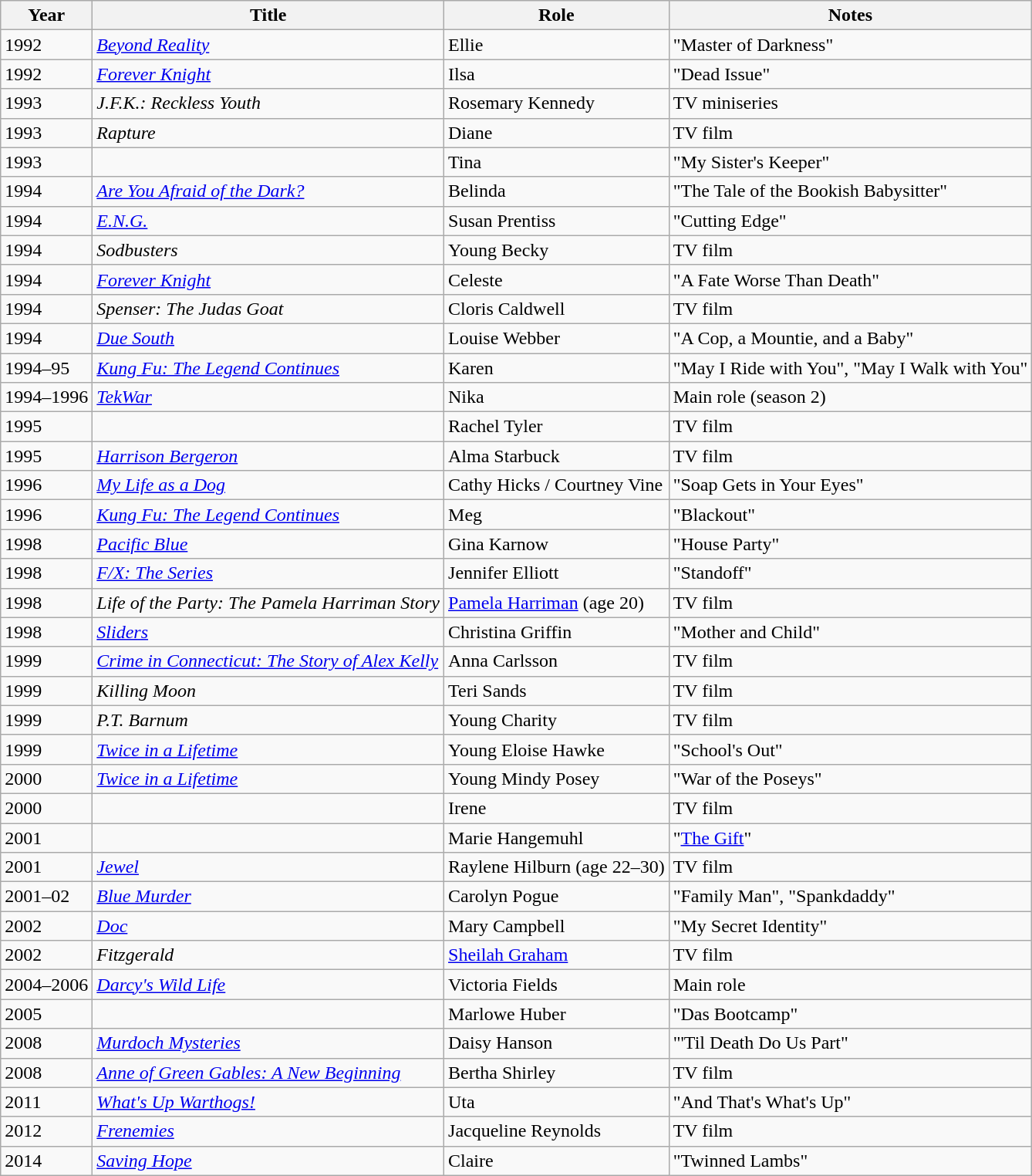<table class="wikitable sortable">
<tr>
<th>Year</th>
<th>Title</th>
<th>Role</th>
<th class="unsortable">Notes</th>
</tr>
<tr>
<td>1992</td>
<td><em><a href='#'>Beyond Reality</a></em></td>
<td>Ellie</td>
<td>"Master of Darkness"</td>
</tr>
<tr>
<td>1992</td>
<td><em><a href='#'>Forever Knight</a></em></td>
<td>Ilsa</td>
<td>"Dead Issue"</td>
</tr>
<tr>
<td>1993</td>
<td><em>J.F.K.: Reckless Youth</em></td>
<td>Rosemary Kennedy</td>
<td>TV miniseries</td>
</tr>
<tr>
<td>1993</td>
<td><em>Rapture</em></td>
<td>Diane</td>
<td>TV film</td>
</tr>
<tr>
<td>1993</td>
<td><em></em></td>
<td>Tina</td>
<td>"My Sister's Keeper"</td>
</tr>
<tr>
<td>1994</td>
<td><em><a href='#'>Are You Afraid of the Dark?</a></em></td>
<td>Belinda</td>
<td>"The Tale of the Bookish Babysitter"</td>
</tr>
<tr>
<td>1994</td>
<td><em><a href='#'>E.N.G.</a></em></td>
<td>Susan Prentiss</td>
<td>"Cutting Edge"</td>
</tr>
<tr>
<td>1994</td>
<td><em>Sodbusters</em></td>
<td>Young Becky</td>
<td>TV film</td>
</tr>
<tr>
<td>1994</td>
<td><em><a href='#'>Forever Knight</a></em></td>
<td>Celeste</td>
<td>"A Fate Worse Than Death"</td>
</tr>
<tr>
<td>1994</td>
<td><em>Spenser: The Judas Goat</em></td>
<td>Cloris Caldwell</td>
<td>TV film</td>
</tr>
<tr>
<td>1994</td>
<td><em><a href='#'>Due South</a></em></td>
<td>Louise Webber</td>
<td>"A Cop, a Mountie, and a Baby"</td>
</tr>
<tr>
<td>1994–95</td>
<td><em><a href='#'>Kung Fu: The Legend Continues</a></em></td>
<td>Karen</td>
<td>"May I Ride with You", "May I Walk with You"</td>
</tr>
<tr>
<td>1994–1996</td>
<td><em><a href='#'>TekWar</a></em></td>
<td>Nika</td>
<td>Main role (season 2)</td>
</tr>
<tr>
<td>1995</td>
<td><em></em></td>
<td>Rachel Tyler</td>
<td>TV film</td>
</tr>
<tr>
<td>1995</td>
<td><em><a href='#'>Harrison Bergeron</a></em></td>
<td>Alma Starbuck</td>
<td>TV film</td>
</tr>
<tr>
<td>1996</td>
<td><em><a href='#'>My Life as a Dog</a></em></td>
<td>Cathy Hicks / Courtney Vine</td>
<td>"Soap Gets in Your Eyes"</td>
</tr>
<tr>
<td>1996</td>
<td><em><a href='#'>Kung Fu: The Legend Continues</a></em></td>
<td>Meg</td>
<td>"Blackout"</td>
</tr>
<tr>
<td>1998</td>
<td><em><a href='#'>Pacific Blue</a></em></td>
<td>Gina Karnow</td>
<td>"House Party"</td>
</tr>
<tr>
<td>1998</td>
<td><em><a href='#'>F/X: The Series</a></em></td>
<td>Jennifer Elliott</td>
<td>"Standoff"</td>
</tr>
<tr>
<td>1998</td>
<td><em>Life of the Party: The Pamela Harriman Story</em></td>
<td><a href='#'>Pamela Harriman</a> (age 20)</td>
<td>TV film</td>
</tr>
<tr>
<td>1998</td>
<td><em><a href='#'>Sliders</a></em></td>
<td>Christina Griffin</td>
<td>"Mother and Child"</td>
</tr>
<tr>
<td>1999</td>
<td><em><a href='#'>Crime in Connecticut: The Story of Alex Kelly</a></em></td>
<td>Anna Carlsson</td>
<td>TV film</td>
</tr>
<tr>
<td>1999</td>
<td><em>Killing Moon</em></td>
<td>Teri Sands</td>
<td>TV film</td>
</tr>
<tr>
<td>1999</td>
<td><em>P.T. Barnum</em></td>
<td>Young Charity</td>
<td>TV film</td>
</tr>
<tr>
<td>1999</td>
<td><em><a href='#'>Twice in a Lifetime</a></em></td>
<td>Young Eloise Hawke</td>
<td>"School's Out"</td>
</tr>
<tr>
<td>2000</td>
<td><em><a href='#'>Twice in a Lifetime</a></em></td>
<td>Young Mindy Posey</td>
<td>"War of the Poseys"</td>
</tr>
<tr>
<td>2000</td>
<td><em></em></td>
<td>Irene</td>
<td>TV film</td>
</tr>
<tr>
<td>2001</td>
<td><em></em></td>
<td>Marie Hangemuhl</td>
<td>"<a href='#'>The Gift</a>"</td>
</tr>
<tr>
<td>2001</td>
<td><em><a href='#'>Jewel</a></em></td>
<td>Raylene Hilburn (age 22–30)</td>
<td>TV film</td>
</tr>
<tr>
<td>2001–02</td>
<td><em><a href='#'>Blue Murder</a></em></td>
<td>Carolyn Pogue</td>
<td>"Family Man", "Spankdaddy"</td>
</tr>
<tr>
<td>2002</td>
<td><em><a href='#'>Doc</a></em></td>
<td>Mary Campbell</td>
<td>"My Secret Identity"</td>
</tr>
<tr>
<td>2002</td>
<td><em>Fitzgerald</em></td>
<td><a href='#'>Sheilah Graham</a></td>
<td>TV film</td>
</tr>
<tr>
<td>2004–2006</td>
<td><em><a href='#'>Darcy's Wild Life</a></em></td>
<td>Victoria Fields</td>
<td>Main role</td>
</tr>
<tr>
<td>2005</td>
<td><em></em></td>
<td>Marlowe Huber</td>
<td>"Das Bootcamp"</td>
</tr>
<tr>
<td>2008</td>
<td><em><a href='#'>Murdoch Mysteries</a></em></td>
<td>Daisy Hanson</td>
<td>"'Til Death Do Us Part"</td>
</tr>
<tr>
<td>2008</td>
<td><em><a href='#'>Anne of Green Gables: A New Beginning</a></em></td>
<td>Bertha Shirley</td>
<td>TV film</td>
</tr>
<tr>
<td>2011</td>
<td><em><a href='#'>What's Up Warthogs!</a></em></td>
<td>Uta</td>
<td>"And That's What's Up"</td>
</tr>
<tr>
<td>2012</td>
<td><em><a href='#'>Frenemies</a></em></td>
<td>Jacqueline Reynolds</td>
<td>TV film</td>
</tr>
<tr>
<td>2014</td>
<td><em><a href='#'>Saving Hope</a></em></td>
<td>Claire</td>
<td>"Twinned Lambs"</td>
</tr>
</table>
